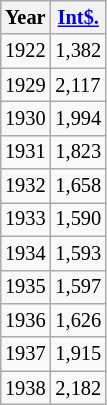<table class="wikitable" style="float:right; margin:0em 0.5em 0.5em 1.5em; font-size:85%;">
<tr>
<th>Year</th>
<th><a href='#'>Int$.</a></th>
</tr>
<tr>
<td>1922</td>
<td>1,382</td>
</tr>
<tr>
<td>1929</td>
<td>2,117</td>
</tr>
<tr>
<td>1930</td>
<td>1,994</td>
</tr>
<tr>
<td>1931</td>
<td>1,823</td>
</tr>
<tr>
<td>1932</td>
<td>1,658</td>
</tr>
<tr>
<td>1933</td>
<td>1,590</td>
</tr>
<tr>
<td>1934</td>
<td>1,593</td>
</tr>
<tr>
<td>1935</td>
<td>1,597</td>
</tr>
<tr>
<td>1936</td>
<td>1,626</td>
</tr>
<tr>
<td>1937</td>
<td>1,915</td>
</tr>
<tr>
<td>1938</td>
<td>2,182</td>
</tr>
</table>
